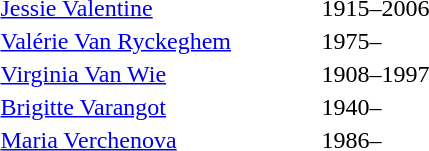<table>
<tr>
<td style="width:210px"> <a href='#'>Jessie Valentine</a></td>
<td>1915–2006</td>
</tr>
<tr>
<td> <a href='#'>Valérie Van Ryckeghem</a></td>
<td>1975–</td>
</tr>
<tr>
<td> <a href='#'>Virginia Van Wie</a></td>
<td>1908–1997</td>
</tr>
<tr>
<td> <a href='#'>Brigitte Varangot</a></td>
<td>1940–</td>
</tr>
<tr>
<td> <a href='#'>Maria Verchenova</a></td>
<td>1986–</td>
</tr>
</table>
